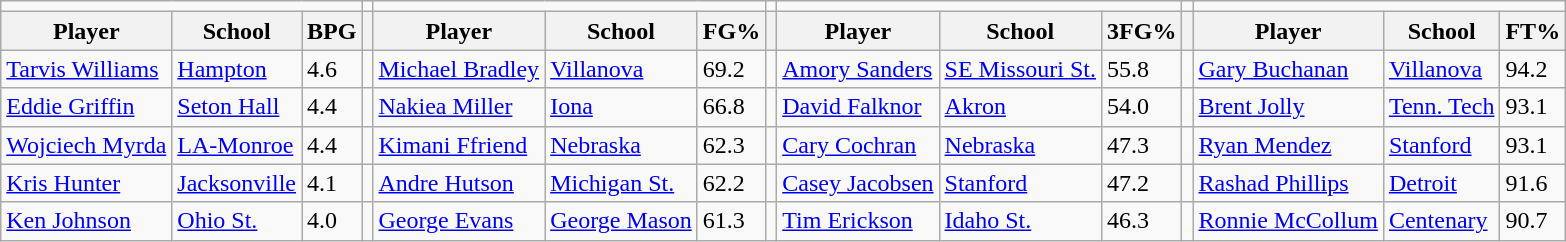<table class="wikitable" style="text-align: left;">
<tr>
<td colspan=3></td>
<td></td>
<td colspan=3></td>
<td></td>
<td colspan=3></td>
<td></td>
<td colspan=3></td>
</tr>
<tr>
<th>Player</th>
<th>School</th>
<th>BPG</th>
<th></th>
<th>Player</th>
<th>School</th>
<th>FG%</th>
<th></th>
<th>Player</th>
<th>School</th>
<th>3FG%</th>
<th></th>
<th>Player</th>
<th>School</th>
<th>FT%</th>
</tr>
<tr>
<td align="left"><a href='#'>Tarvis Williams</a></td>
<td><a href='#'>Hampton</a></td>
<td>4.6</td>
<td></td>
<td><a href='#'>Michael Bradley</a></td>
<td><a href='#'>Villanova</a></td>
<td>69.2</td>
<td></td>
<td><a href='#'>Amory Sanders</a></td>
<td><a href='#'>SE Missouri St.</a></td>
<td>55.8</td>
<td></td>
<td><a href='#'>Gary Buchanan</a></td>
<td><a href='#'>Villanova</a></td>
<td>94.2</td>
</tr>
<tr>
<td align="left"><a href='#'>Eddie Griffin</a></td>
<td><a href='#'>Seton Hall</a></td>
<td>4.4</td>
<td></td>
<td><a href='#'>Nakiea Miller</a></td>
<td><a href='#'>Iona</a></td>
<td>66.8</td>
<td></td>
<td><a href='#'>David Falknor</a></td>
<td><a href='#'>Akron</a></td>
<td>54.0</td>
<td></td>
<td><a href='#'>Brent Jolly</a></td>
<td><a href='#'>Tenn. Tech</a></td>
<td>93.1</td>
</tr>
<tr>
<td align="left"><a href='#'>Wojciech Myrda</a></td>
<td><a href='#'>LA-Monroe</a></td>
<td>4.4</td>
<td></td>
<td><a href='#'>Kimani Ffriend</a></td>
<td><a href='#'>Nebraska</a></td>
<td>62.3</td>
<td></td>
<td><a href='#'>Cary Cochran</a></td>
<td><a href='#'>Nebraska</a></td>
<td>47.3</td>
<td></td>
<td><a href='#'>Ryan Mendez</a></td>
<td><a href='#'>Stanford</a></td>
<td>93.1</td>
</tr>
<tr>
<td align="left"><a href='#'>Kris Hunter</a></td>
<td><a href='#'>Jacksonville</a></td>
<td>4.1</td>
<td></td>
<td><a href='#'>Andre Hutson</a></td>
<td><a href='#'>Michigan St.</a></td>
<td>62.2</td>
<td></td>
<td><a href='#'>Casey Jacobsen</a></td>
<td><a href='#'>Stanford</a></td>
<td>47.2</td>
<td></td>
<td><a href='#'>Rashad Phillips</a></td>
<td><a href='#'>Detroit</a></td>
<td>91.6</td>
</tr>
<tr>
<td align="left"><a href='#'>Ken Johnson</a></td>
<td><a href='#'>Ohio St.</a></td>
<td>4.0</td>
<td></td>
<td><a href='#'>George Evans</a></td>
<td><a href='#'>George Mason</a></td>
<td>61.3</td>
<td></td>
<td><a href='#'>Tim Erickson</a></td>
<td><a href='#'>Idaho St.</a></td>
<td>46.3</td>
<td></td>
<td><a href='#'>Ronnie McCollum</a></td>
<td><a href='#'>Centenary</a></td>
<td>90.7</td>
</tr>
</table>
